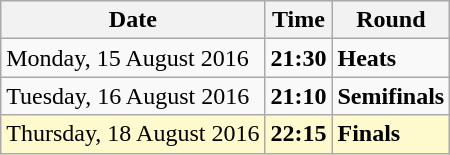<table class="wikitable">
<tr>
<th>Date</th>
<th>Time</th>
<th>Round</th>
</tr>
<tr>
<td>Monday, 15 August 2016</td>
<td><strong>21:30</strong></td>
<td><strong>Heats</strong></td>
</tr>
<tr>
<td>Tuesday, 16 August 2016</td>
<td><strong>21:10</strong></td>
<td><strong>Semifinals</strong></td>
</tr>
<tr>
<td style=background:lemonchiffon>Thursday, 18 August 2016</td>
<td style=background:lemonchiffon><strong>22:15</strong></td>
<td style=background:lemonchiffon><strong>Finals</strong></td>
</tr>
</table>
